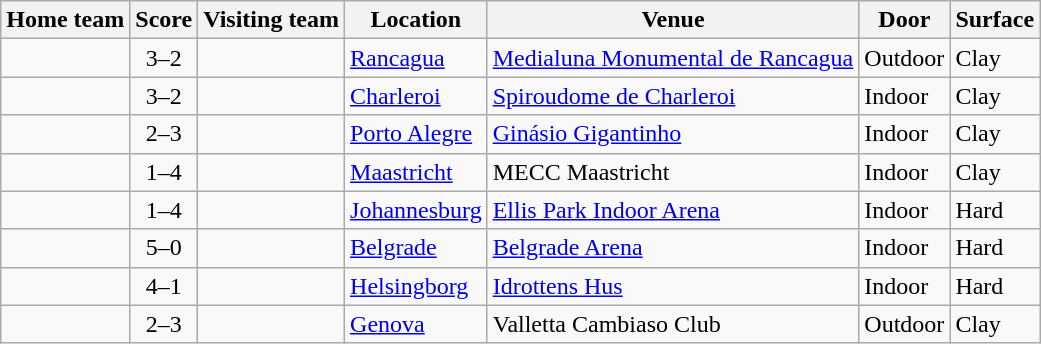<table class="wikitable" style="border:1px solid #aaa;">
<tr>
<th>Home team</th>
<th>Score</th>
<th>Visiting team</th>
<th>Location</th>
<th>Venue</th>
<th>Door</th>
<th>Surface</th>
</tr>
<tr>
<td><strong></strong></td>
<td style="text-align:center;">3–2</td>
<td></td>
<td><a href='#'>Rancagua</a></td>
<td><a href='#'>Medialuna Monumental de Rancagua</a></td>
<td>Outdoor</td>
<td>Clay</td>
</tr>
<tr>
<td><strong></strong></td>
<td style="text-align:center;">3–2</td>
<td></td>
<td><a href='#'>Charleroi</a></td>
<td><a href='#'>Spiroudome de Charleroi</a></td>
<td>Indoor</td>
<td>Clay</td>
</tr>
<tr>
<td></td>
<td style="text-align:center;">2–3</td>
<td><strong></strong></td>
<td><a href='#'>Porto Alegre</a></td>
<td><a href='#'>Ginásio Gigantinho</a></td>
<td>Indoor</td>
<td>Clay</td>
</tr>
<tr>
<td></td>
<td style="text-align:center;">1–4</td>
<td><strong></strong></td>
<td><a href='#'>Maastricht</a></td>
<td>MECC Maastricht</td>
<td>Indoor</td>
<td>Clay</td>
</tr>
<tr>
<td></td>
<td style="text-align:center;">1–4</td>
<td><strong></strong></td>
<td><a href='#'>Johannesburg</a></td>
<td><a href='#'>Ellis Park Indoor Arena</a></td>
<td>Indoor</td>
<td>Hard</td>
</tr>
<tr>
<td><strong></strong></td>
<td style="text-align:center;">5–0</td>
<td></td>
<td><a href='#'>Belgrade</a></td>
<td><a href='#'>Belgrade Arena</a></td>
<td>Indoor</td>
<td>Hard</td>
</tr>
<tr>
<td><strong></strong></td>
<td style="text-align:center;">4–1</td>
<td></td>
<td><a href='#'>Helsingborg</a></td>
<td><a href='#'>Idrottens Hus</a></td>
<td>Indoor</td>
<td>Hard</td>
</tr>
<tr>
<td></td>
<td style="text-align:center;">2–3</td>
<td><strong></strong></td>
<td><a href='#'>Genova</a></td>
<td>Valletta Cambiaso Club</td>
<td>Outdoor</td>
<td>Clay</td>
</tr>
</table>
